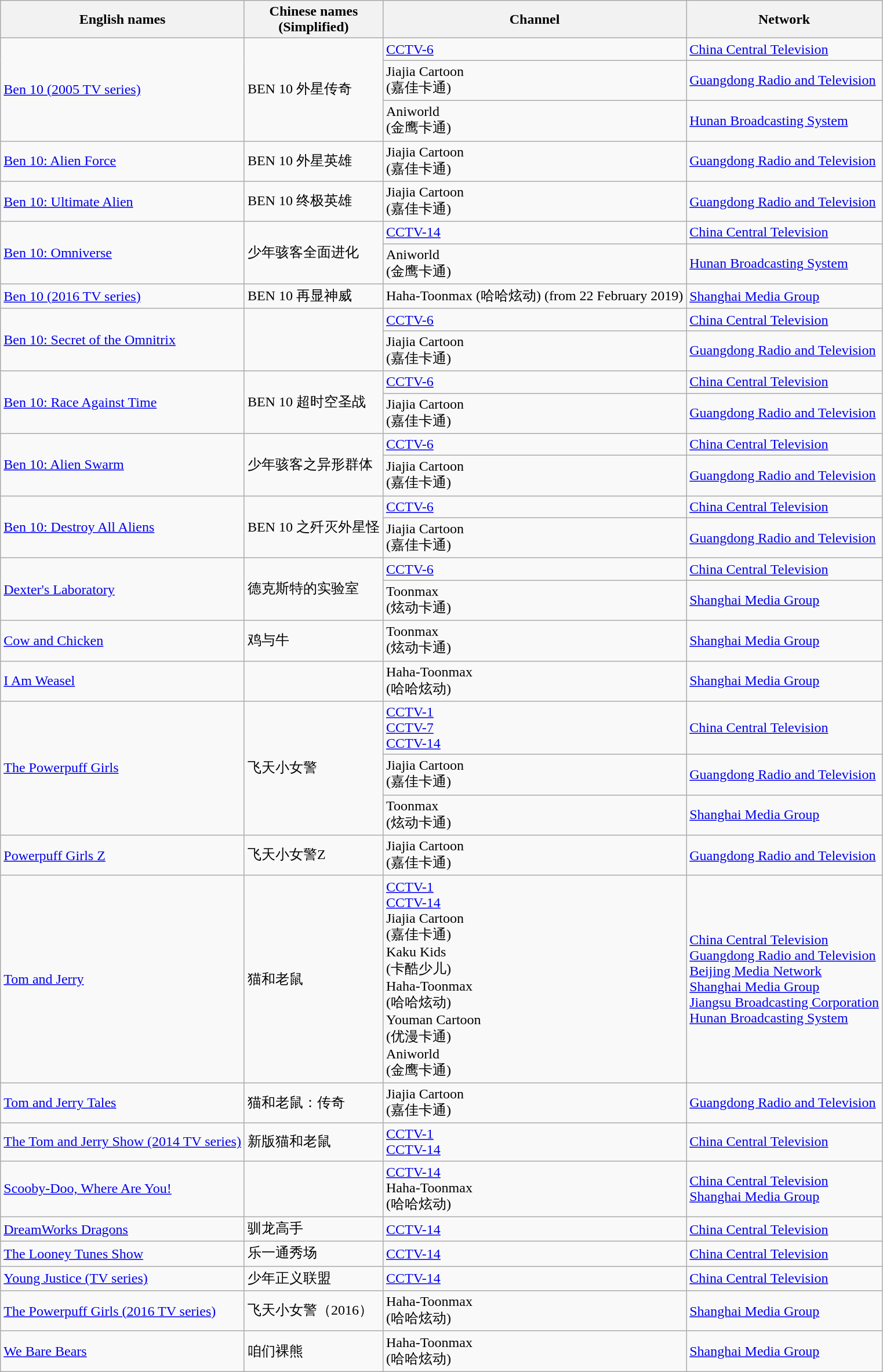<table class="wikitable sortable">
<tr>
<th>English names</th>
<th>Chinese names<br>(Simplified)</th>
<th>Channel</th>
<th>Network</th>
</tr>
<tr>
<td rowspan="3"><a href='#'>Ben 10 (2005 TV series)</a></td>
<td rowspan="3">BEN 10 外星传奇</td>
<td><a href='#'>CCTV-6</a></td>
<td><a href='#'>China Central Television</a></td>
</tr>
<tr>
<td>Jiajia Cartoon<br>(嘉佳卡通)</td>
<td><a href='#'>Guangdong Radio and Television</a></td>
</tr>
<tr>
<td>Aniworld<br>(金鹰卡通)</td>
<td><a href='#'>Hunan Broadcasting System</a></td>
</tr>
<tr>
<td><a href='#'>Ben 10: Alien Force</a></td>
<td>BEN 10 外星英雄</td>
<td>Jiajia Cartoon<br>(嘉佳卡通)</td>
<td><a href='#'>Guangdong Radio and Television</a></td>
</tr>
<tr>
<td><a href='#'>Ben 10: Ultimate Alien</a></td>
<td>BEN 10 终极英雄</td>
<td>Jiajia Cartoon<br>(嘉佳卡通)</td>
<td><a href='#'>Guangdong Radio and Television</a></td>
</tr>
<tr>
<td rowspan="2"><a href='#'>Ben 10: Omniverse</a></td>
<td rowspan="2">少年骇客全面进化</td>
<td><a href='#'>CCTV-14</a></td>
<td><a href='#'>China Central Television</a></td>
</tr>
<tr>
<td>Aniworld<br>(金鹰卡通)</td>
<td><a href='#'>Hunan Broadcasting System</a></td>
</tr>
<tr>
<td rowspan="1"><a href='#'>Ben 10 (2016 TV series)</a></td>
<td rowspan="1">BEN 10 再显神威</td>
<td>Haha-Toonmax (哈哈炫动) (from 22 February 2019)</td>
<td><a href='#'>Shanghai Media Group</a></td>
</tr>
<tr>
<td rowspan="2"><a href='#'>Ben 10: Secret of the Omnitrix</a></td>
<td rowspan="2"></td>
<td><a href='#'>CCTV-6</a></td>
<td><a href='#'>China Central Television</a></td>
</tr>
<tr>
<td>Jiajia Cartoon<br>(嘉佳卡通)</td>
<td><a href='#'>Guangdong Radio and Television</a></td>
</tr>
<tr>
<td rowspan="2"><a href='#'>Ben 10: Race Against Time</a></td>
<td rowspan="2">BEN 10 超时空圣战</td>
<td><a href='#'>CCTV-6</a></td>
<td><a href='#'>China Central Television</a></td>
</tr>
<tr>
<td>Jiajia Cartoon<br>(嘉佳卡通)</td>
<td><a href='#'>Guangdong Radio and Television</a></td>
</tr>
<tr>
<td rowspan="2"><a href='#'>Ben 10: Alien Swarm</a></td>
<td rowspan="2">少年骇客之异形群体</td>
<td><a href='#'>CCTV-6</a></td>
<td><a href='#'>China Central Television</a></td>
</tr>
<tr>
<td>Jiajia Cartoon<br>(嘉佳卡通)</td>
<td><a href='#'>Guangdong Radio and Television</a></td>
</tr>
<tr>
<td rowspan="2"><a href='#'>Ben 10: Destroy All Aliens</a></td>
<td rowspan="2">BEN 10 之歼灭外星怪</td>
<td><a href='#'>CCTV-6</a></td>
<td><a href='#'>China Central Television</a></td>
</tr>
<tr>
<td>Jiajia Cartoon<br>(嘉佳卡通)</td>
<td><a href='#'>Guangdong Radio and Television</a></td>
</tr>
<tr>
<td rowspan="2"><a href='#'>Dexter's Laboratory</a></td>
<td rowspan="2">德克斯特的实验室</td>
<td><a href='#'>CCTV-6</a></td>
<td><a href='#'>China Central Television</a></td>
</tr>
<tr>
<td>Toonmax<br>(炫动卡通)</td>
<td><a href='#'>Shanghai Media Group</a></td>
</tr>
<tr>
<td><a href='#'>Cow and Chicken</a></td>
<td>鸡与牛</td>
<td>Toonmax<br>(炫动卡通)</td>
<td><a href='#'>Shanghai Media Group</a></td>
</tr>
<tr>
<td><a href='#'>I Am Weasel</a></td>
<td></td>
<td>Haha-Toonmax<br>(哈哈炫动)</td>
<td><a href='#'>Shanghai Media Group</a></td>
</tr>
<tr>
<td rowspan="3"><a href='#'>The Powerpuff Girls</a></td>
<td rowspan="3">飞天小女警</td>
<td><a href='#'>CCTV-1</a><br><a href='#'>CCTV-7</a><br><a href='#'>CCTV-14</a></td>
<td><a href='#'>China Central Television</a></td>
</tr>
<tr>
<td>Jiajia Cartoon<br>(嘉佳卡通)</td>
<td><a href='#'>Guangdong Radio and Television</a></td>
</tr>
<tr>
<td>Toonmax<br>(炫动卡通)</td>
<td><a href='#'>Shanghai Media Group</a></td>
</tr>
<tr>
<td><a href='#'>Powerpuff Girls Z</a></td>
<td>飞天小女警Z</td>
<td>Jiajia Cartoon<br>(嘉佳卡通)</td>
<td><a href='#'>Guangdong Radio and Television</a></td>
</tr>
<tr>
<td><a href='#'>Tom and Jerry</a></td>
<td>猫和老鼠</td>
<td><a href='#'>CCTV-1</a><br><a href='#'>CCTV-14</a><br>Jiajia Cartoon<br>(嘉佳卡通)<br>Kaku Kids<br>(卡酷少儿)<br>Haha-Toonmax<br>(哈哈炫动)<br>Youman Cartoon<br>(优漫卡通)<br>Aniworld<br>(金鹰卡通)</td>
<td><a href='#'>China Central Television</a><br><a href='#'>Guangdong Radio and Television</a><br><a href='#'>Beijing Media Network</a><br><a href='#'>Shanghai Media Group</a><br><a href='#'>Jiangsu Broadcasting Corporation</a><br><a href='#'>Hunan Broadcasting System</a></td>
</tr>
<tr>
<td><a href='#'>Tom and Jerry Tales</a></td>
<td>猫和老鼠：传奇</td>
<td>Jiajia Cartoon<br>(嘉佳卡通)</td>
<td><a href='#'>Guangdong Radio and Television</a></td>
</tr>
<tr>
<td><a href='#'>The Tom and Jerry Show (2014 TV series)</a></td>
<td>新版猫和老鼠</td>
<td><a href='#'>CCTV-1</a><br><a href='#'>CCTV-14</a></td>
<td><a href='#'>China Central Television</a></td>
</tr>
<tr>
<td><a href='#'>Scooby-Doo, Where Are You!</a></td>
<td></td>
<td><a href='#'>CCTV-14</a><br>Haha-Toonmax<br>(哈哈炫动)</td>
<td><a href='#'>China Central Television</a><br><a href='#'>Shanghai Media Group</a></td>
</tr>
<tr>
<td><a href='#'>DreamWorks Dragons</a></td>
<td>驯龙高手</td>
<td><a href='#'>CCTV-14</a></td>
<td><a href='#'>China Central Television</a></td>
</tr>
<tr>
<td><a href='#'>The Looney Tunes Show</a></td>
<td>乐一通秀场</td>
<td><a href='#'>CCTV-14</a></td>
<td><a href='#'>China Central Television</a></td>
</tr>
<tr>
<td><a href='#'>Young Justice (TV series)</a></td>
<td>少年正义联盟</td>
<td><a href='#'>CCTV-14</a></td>
<td><a href='#'>China Central Television</a></td>
</tr>
<tr>
<td><a href='#'>The Powerpuff Girls (2016 TV series)</a></td>
<td>飞天小女警（2016）</td>
<td>Haha-Toonmax<br>(哈哈炫动)</td>
<td><a href='#'>Shanghai Media Group</a></td>
</tr>
<tr>
<td><a href='#'>We Bare Bears</a></td>
<td>咱们裸熊</td>
<td>Haha-Toonmax<br>(哈哈炫动)</td>
<td><a href='#'>Shanghai Media Group</a></td>
</tr>
</table>
